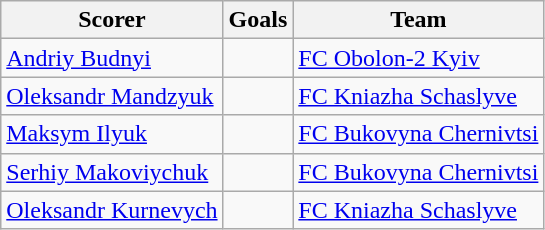<table class="wikitable">
<tr>
<th>Scorer</th>
<th>Goals</th>
<th>Team</th>
</tr>
<tr>
<td> <a href='#'>Andriy Budnyi</a></td>
<td></td>
<td><a href='#'>FC Obolon-2 Kyiv</a></td>
</tr>
<tr>
<td> <a href='#'>Oleksandr Mandzyuk</a></td>
<td></td>
<td><a href='#'>FC Kniazha Schaslyve</a></td>
</tr>
<tr>
<td> <a href='#'>Maksym Ilyuk</a></td>
<td></td>
<td><a href='#'>FC Bukovyna Chernivtsi</a></td>
</tr>
<tr>
<td> <a href='#'>Serhiy Makoviychuk</a></td>
<td></td>
<td><a href='#'>FC Bukovyna Chernivtsi</a></td>
</tr>
<tr>
<td> <a href='#'>Oleksandr Kurnevych</a></td>
<td></td>
<td><a href='#'>FC Kniazha Schaslyve</a></td>
</tr>
</table>
